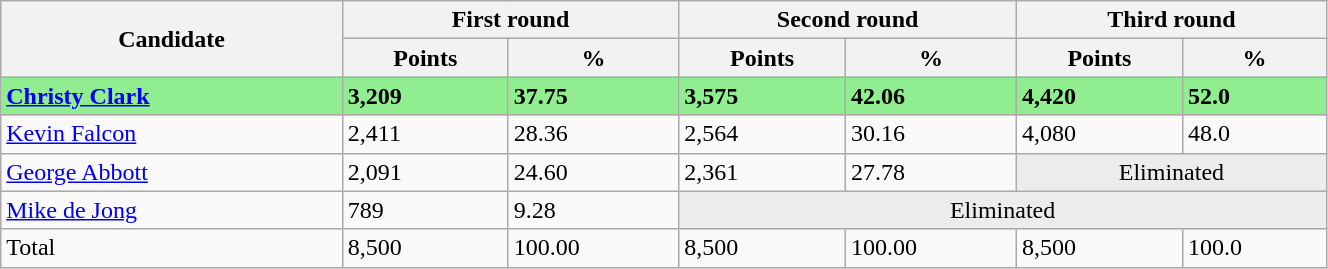<table class="wikitable" style="width: 70%;">
<tr>
<th rowspan=2>Candidate</th>
<th colspan=2>First round</th>
<th colspan="2">Second round</th>
<th colspan="2">Third round</th>
</tr>
<tr>
<th>Points</th>
<th>%</th>
<th>Points</th>
<th>%</th>
<th>Points</th>
<th>%</th>
</tr>
<tr style="text-align:left;background:lightgreen;">
<td> <strong><a href='#'>Christy Clark</a></strong></td>
<td><strong>3,209</strong></td>
<td><strong>37.75</strong></td>
<td><strong>3,575</strong></td>
<td><strong>42.06</strong></td>
<td><strong>4,420</strong></td>
<td><strong>52.0</strong></td>
</tr>
<tr>
<td><a href='#'>Kevin Falcon</a></td>
<td>2,411</td>
<td>28.36</td>
<td>2,564</td>
<td>30.16</td>
<td>4,080</td>
<td>48.0</td>
</tr>
<tr>
<td><a href='#'>George Abbott</a></td>
<td>2,091</td>
<td>24.60</td>
<td>2,361</td>
<td>27.78</td>
<td colspan=2 style="background: #ececec; text-align: center;">Eliminated</td>
</tr>
<tr>
<td><a href='#'>Mike de Jong</a></td>
<td>789</td>
<td>9.28</td>
<td colspan="4" style="background: #ececec; text-align: center;">Eliminated</td>
</tr>
<tr>
<td>Total</td>
<td>8,500</td>
<td>100.00</td>
<td>8,500</td>
<td>100.00</td>
<td>8,500</td>
<td>100.0</td>
</tr>
</table>
